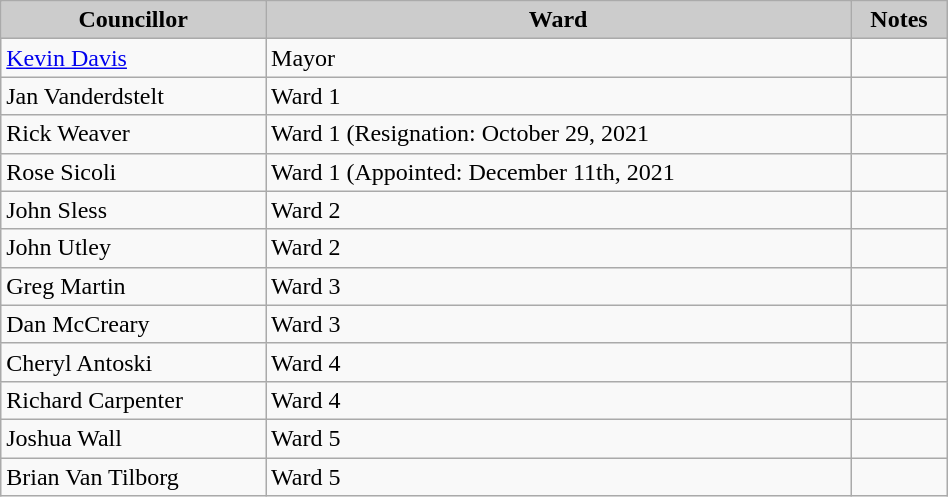<table class="wikitable" width=50%>
<tr>
<th style="background:#cccccc;"><strong>Councillor</strong></th>
<th style="background:#cccccc;"><strong>Ward</strong></th>
<th style="background:#cccccc;"><strong>Notes</strong></th>
</tr>
<tr>
<td><a href='#'>Kevin Davis</a></td>
<td>Mayor</td>
<td></td>
</tr>
<tr>
<td>Jan Vanderdstelt</td>
<td>Ward 1</td>
<td></td>
</tr>
<tr>
<td>Rick Weaver</td>
<td>Ward 1 (Resignation: October 29, 2021</td>
<td></td>
</tr>
<tr>
<td>Rose Sicoli</td>
<td>Ward 1 (Appointed: December 11th, 2021</td>
<td></td>
</tr>
<tr>
<td>John Sless</td>
<td>Ward 2</td>
<td></td>
</tr>
<tr>
<td>John Utley</td>
<td>Ward 2</td>
<td></td>
</tr>
<tr>
<td>Greg Martin</td>
<td>Ward 3</td>
<td></td>
</tr>
<tr>
<td>Dan McCreary</td>
<td>Ward 3</td>
<td></td>
</tr>
<tr>
<td>Cheryl Antoski</td>
<td>Ward 4</td>
<td></td>
</tr>
<tr>
<td>Richard Carpenter</td>
<td>Ward 4</td>
<td></td>
</tr>
<tr>
<td>Joshua Wall</td>
<td>Ward 5</td>
<td></td>
</tr>
<tr>
<td>Brian Van Tilborg</td>
<td>Ward 5</td>
<td></td>
</tr>
</table>
